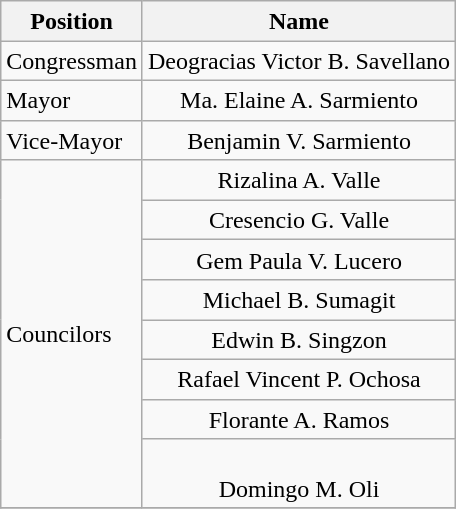<table class="wikitable" style="line-height:1.20em; font-size:100%;">
<tr>
<th>Position</th>
<th>Name</th>
</tr>
<tr>
<td>Congressman</td>
<td style="text-align:center;">Deogracias Victor B. Savellano</td>
</tr>
<tr>
<td>Mayor</td>
<td style="text-align:center;">Ma. Elaine A. Sarmiento</td>
</tr>
<tr>
<td>Vice-Mayor</td>
<td style="text-align:center;">Benjamin V. Sarmiento</td>
</tr>
<tr>
<td rowspan=8>Councilors</td>
<td style="text-align:center;">Rizalina A. Valle</td>
</tr>
<tr>
<td style="text-align:center;">Cresencio G. Valle</td>
</tr>
<tr>
<td style="text-align:center;">Gem Paula V. Lucero</td>
</tr>
<tr>
<td style="text-align:center;">Michael B. Sumagit</td>
</tr>
<tr>
<td style="text-align:center;">Edwin B. Singzon</td>
</tr>
<tr>
<td style="text-align:center;">Rafael Vincent P. Ochosa</td>
</tr>
<tr>
<td style="text-align:center;">Florante A. Ramos</td>
</tr>
<tr>
<td style="text-align:center;"><br>Domingo M. Oli</td>
</tr>
<tr>
</tr>
</table>
